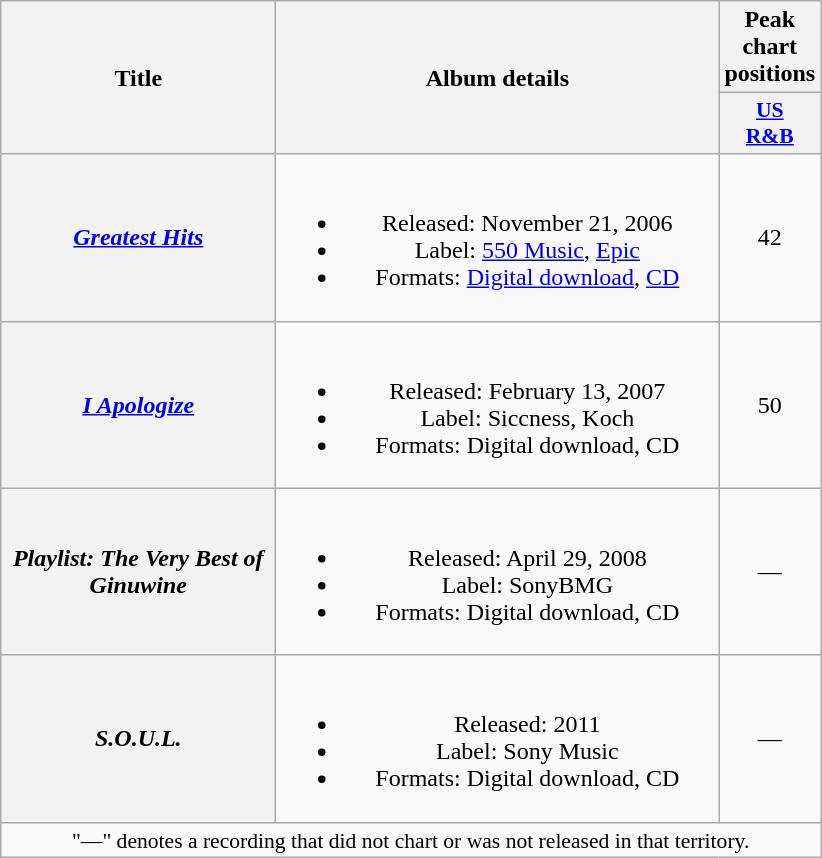<table class="wikitable plainrowheaders" style="text-align:center;" border="1">
<tr>
<th scope="col" rowspan="2" style="width:11em;">Title</th>
<th scope="col" rowspan="2" style="width:18em;">Album details</th>
<th scope="col" colspan="1">Peak chart positions</th>
</tr>
<tr>
<th scope="col" style="width:3em;font-size:90%;"><a href='#'>US <br>R&B</a><br></th>
</tr>
<tr>
<th scope="row"><em><a href='#'>Greatest Hits</a></em></th>
<td><br><ul><li>Released: November 21, 2006</li><li>Label: <a href='#'>550 Music</a>, <a href='#'>Epic</a></li><li>Formats: <a href='#'>Digital download</a>, <a href='#'>CD</a></li></ul></td>
<td>42</td>
</tr>
<tr>
<th scope="row"><em><a href='#'>I Apologize</a></em></th>
<td><br><ul><li>Released: February 13, 2007</li><li>Label: Siccness, Koch</li><li>Formats: Digital download, CD</li></ul></td>
<td>50</td>
</tr>
<tr>
<th scope="row"><em>Playlist: The Very Best of Ginuwine</em></th>
<td><br><ul><li>Released: April 29, 2008</li><li>Label: SonyBMG</li><li>Formats: Digital download, CD</li></ul></td>
<td>—</td>
</tr>
<tr>
<th scope="row"><em>S.O.U.L.</em></th>
<td><br><ul><li>Released: 2011</li><li>Label: Sony Music</li><li>Formats: Digital download, CD</li></ul></td>
<td>—</td>
</tr>
<tr>
<td colspan="14" style="font-size:90%">"—" denotes a recording that did not chart or was not released in that territory.</td>
</tr>
</table>
